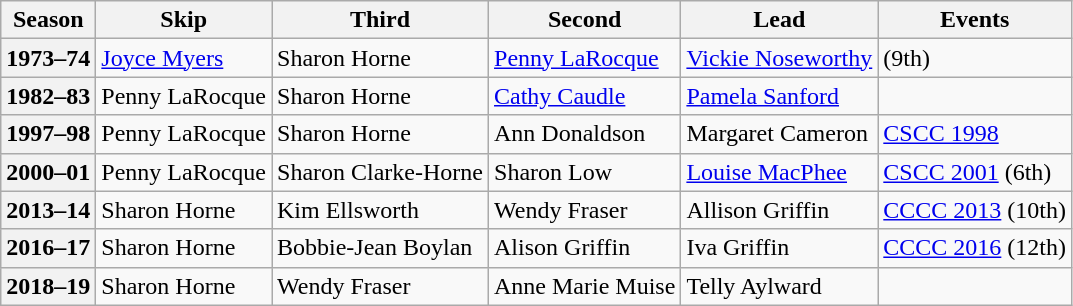<table class="wikitable">
<tr>
<th scope="col">Season</th>
<th scope="col">Skip</th>
<th scope="col">Third</th>
<th scope="col">Second</th>
<th scope="col">Lead</th>
<th scope="col">Events</th>
</tr>
<tr>
<th scope="row">1973–74</th>
<td><a href='#'>Joyce Myers</a></td>
<td>Sharon Horne</td>
<td><a href='#'>Penny LaRocque</a></td>
<td><a href='#'>Vickie Noseworthy</a></td>
<td> (9th)</td>
</tr>
<tr>
<th scope="row">1982–83</th>
<td>Penny LaRocque</td>
<td>Sharon Horne</td>
<td><a href='#'>Cathy Caudle</a></td>
<td><a href='#'>Pamela Sanford</a></td>
<td> <br> </td>
</tr>
<tr>
<th scope="row">1997–98</th>
<td>Penny LaRocque</td>
<td>Sharon Horne</td>
<td>Ann Donaldson</td>
<td>Margaret Cameron</td>
<td><a href='#'>CSCC 1998</a> </td>
</tr>
<tr>
<th scope="row">2000–01</th>
<td>Penny LaRocque</td>
<td>Sharon Clarke-Horne</td>
<td>Sharon Low</td>
<td><a href='#'>Louise MacPhee</a></td>
<td><a href='#'>CSCC 2001</a> (6th)</td>
</tr>
<tr>
<th scope="row">2013–14</th>
<td>Sharon Horne</td>
<td>Kim Ellsworth</td>
<td>Wendy Fraser</td>
<td>Allison Griffin</td>
<td><a href='#'>CCCC 2013</a> (10th)</td>
</tr>
<tr>
<th scope="row">2016–17</th>
<td>Sharon Horne</td>
<td>Bobbie-Jean Boylan</td>
<td>Alison Griffin</td>
<td>Iva Griffin</td>
<td><a href='#'>CCCC 2016</a> (12th)</td>
</tr>
<tr>
<th scope="row">2018–19</th>
<td>Sharon Horne</td>
<td>Wendy Fraser</td>
<td>Anne Marie Muise</td>
<td>Telly Aylward</td>
<td></td>
</tr>
</table>
